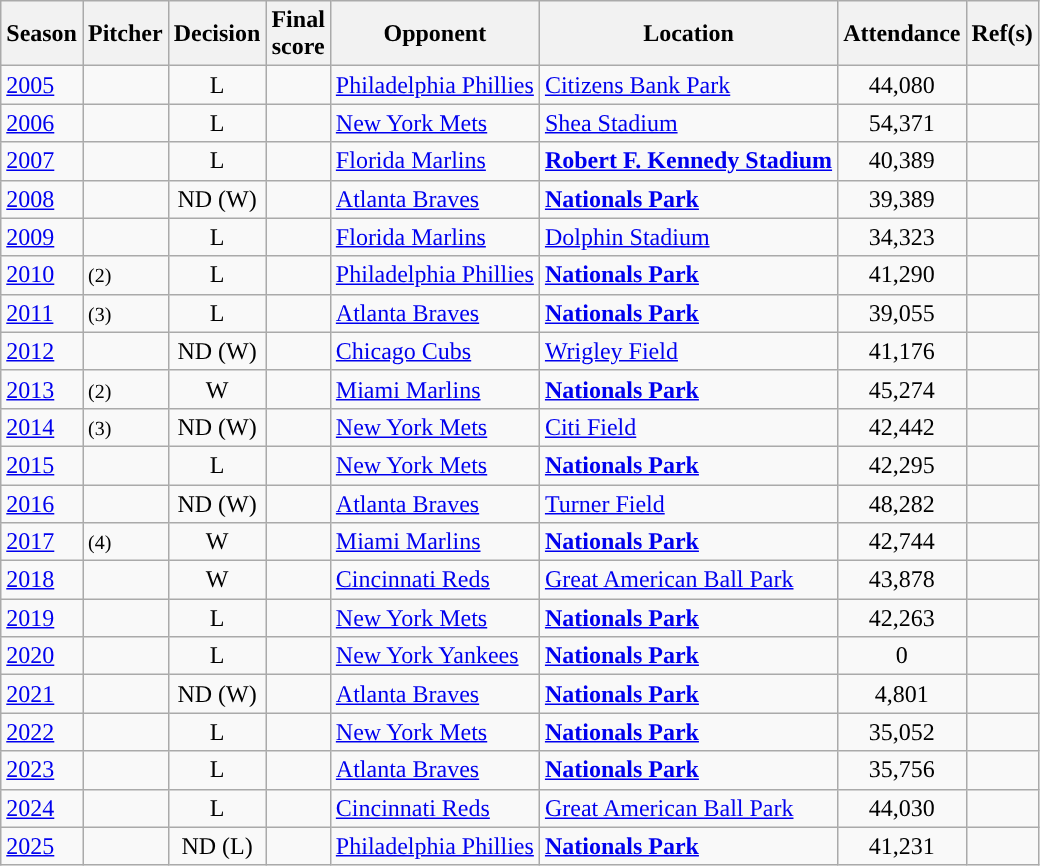<table class="wikitable sortable plainrowheaders">
<tr>
<th scope="col">Season</th>
<th scope="col">Pitcher</th>
<th scope="col">Decision</th>
<th scope="col">Final<br>score</th>
<th scope="col">Opponent</th>
<th scope="col">Location</th>
<th scope="col">Attendance</th>
<th class="unsortable">Ref(s)</th>
</tr>
<tr>
<td><a href='#'>2005</a></td>
<td></td>
<td align="center">L</td>
<td align="center"></td>
<td><a href='#'>Philadelphia Phillies</a></td>
<td><a href='#'>Citizens Bank Park</a></td>
<td align="center">44,080</td>
<td align="center"></td>
</tr>
<tr>
<td><a href='#'>2006</a></td>
<td> </td>
<td align="center">L</td>
<td align="center"></td>
<td><a href='#'>New York Mets</a></td>
<td><a href='#'>Shea Stadium</a></td>
<td align="center">54,371</td>
<td align="center"></td>
</tr>
<tr>
<td><a href='#'>2007</a></td>
<td></td>
<td align="center">L</td>
<td align="center"></td>
<td><a href='#'>Florida Marlins</a></td>
<td><strong><a href='#'>Robert F. Kennedy Stadium</a></strong></td>
<td align="center">40,389</td>
<td align="center"></td>
</tr>
<tr>
<td><a href='#'>2008</a></td>
<td></td>
<td align="center">ND (W)</td>
<td align="center"></td>
<td><a href='#'>Atlanta Braves</a></td>
<td><strong><a href='#'>Nationals Park</a></strong></td>
<td align="center">39,389</td>
<td align="center"></td>
</tr>
<tr>
<td><a href='#'>2009</a></td>
<td></td>
<td align="center">L</td>
<td align="center"></td>
<td><a href='#'>Florida Marlins</a></td>
<td><a href='#'>Dolphin Stadium</a></td>
<td align="center">34,323</td>
<td align="center"></td>
</tr>
<tr>
<td><a href='#'>2010</a></td>
<td> <small>(2)</small></td>
<td align="center">L</td>
<td align="center"></td>
<td><a href='#'>Philadelphia Phillies</a></td>
<td><strong><a href='#'>Nationals Park</a></strong></td>
<td align="center">41,290</td>
<td align="center"></td>
</tr>
<tr>
<td><a href='#'>2011</a></td>
<td> <small>(3)</small></td>
<td align="center">L</td>
<td align="center"></td>
<td><a href='#'>Atlanta Braves</a></td>
<td><strong><a href='#'>Nationals Park</a></strong></td>
<td align="center">39,055</td>
<td align="center"></td>
</tr>
<tr>
<td><a href='#'>2012</a></td>
<td></td>
<td align="center">ND (W)</td>
<td align="center"></td>
<td><a href='#'>Chicago Cubs</a></td>
<td><a href='#'>Wrigley Field</a></td>
<td align="center">41,176</td>
<td align="center"></td>
</tr>
<tr>
<td><a href='#'>2013</a></td>
<td> <small>(2)</small></td>
<td align="center">W</td>
<td align="center"></td>
<td><a href='#'>Miami Marlins</a></td>
<td><strong><a href='#'>Nationals Park</a></strong></td>
<td align="center">45,274</td>
<td align="center"></td>
</tr>
<tr>
<td><a href='#'>2014</a></td>
<td> <small>(3)</small></td>
<td align="center">ND (W)</td>
<td align="center"></td>
<td><a href='#'>New York Mets</a></td>
<td><a href='#'>Citi Field</a></td>
<td align="center">42,442</td>
<td align="center"></td>
</tr>
<tr>
<td><a href='#'>2015</a></td>
<td></td>
<td align="center">L</td>
<td align="center"></td>
<td><a href='#'>New York Mets</a></td>
<td><strong><a href='#'>Nationals Park</a></strong></td>
<td align="center">42,295</td>
<td align="center"></td>
</tr>
<tr>
<td><a href='#'>2016</a></td>
<td> </td>
<td align="center">ND (W)</td>
<td align="center"></td>
<td><a href='#'>Atlanta Braves</a></td>
<td><a href='#'>Turner Field</a></td>
<td align="center">48,282</td>
<td align="center"></td>
</tr>
<tr>
<td><a href='#'>2017</a></td>
<td> <small>(4)</small></td>
<td align="center">W</td>
<td align="center"></td>
<td><a href='#'>Miami Marlins</a></td>
<td><strong><a href='#'>Nationals Park</a></strong></td>
<td align="center">42,744</td>
<td align="center"></td>
</tr>
<tr>
<td><a href='#'>2018</a></td>
<td> </td>
<td align="center">W</td>
<td align="center"></td>
<td><a href='#'>Cincinnati Reds</a></td>
<td><a href='#'>Great American Ball Park</a></td>
<td align="center">43,878</td>
<td align="center"></td>
</tr>
<tr>
<td><a href='#'>2019</a></td>
<td> </td>
<td align="center">L</td>
<td align="center"></td>
<td><a href='#'>New York Mets</a></td>
<td><strong><a href='#'>Nationals Park</a></strong></td>
<td align="center">42,263</td>
<td align="center"></td>
</tr>
<tr>
<td><a href='#'>2020</a></td>
<td> </td>
<td align="center">L</td>
<td align="center"></td>
<td><a href='#'>New York Yankees</a></td>
<td><strong><a href='#'>Nationals Park</a></strong></td>
<td align="center">0</td>
<td align="center"></td>
</tr>
<tr>
<td><a href='#'>2021</a></td>
<td> </td>
<td align="center">ND (W)</td>
<td align="center"></td>
<td><a href='#'>Atlanta Braves</a></td>
<td><strong><a href='#'>Nationals Park</a></strong></td>
<td align="center">4,801</td>
<td align="center"></td>
</tr>
<tr>
<td><a href='#'>2022</a></td>
<td></td>
<td align="center">L</td>
<td align="center"></td>
<td><a href='#'>New York Mets</a></td>
<td><strong><a href='#'>Nationals Park</a></strong></td>
<td align="center">35,052</td>
<td align="center"></td>
</tr>
<tr>
<td><a href='#'>2023</a></td>
<td> </td>
<td align="center">L</td>
<td align="center"></td>
<td><a href='#'>Atlanta Braves</a></td>
<td><strong><a href='#'>Nationals Park</a></strong></td>
<td align="center">35,756</td>
<td align="center"></td>
</tr>
<tr>
<td><a href='#'>2024</a></td>
<td></td>
<td align="center">L</td>
<td align="center"></td>
<td><a href='#'>Cincinnati Reds</a></td>
<td><a href='#'>Great American Ball Park</a></td>
<td align="center">44,030</td>
<td align="center"></td>
</tr>
<tr>
<td><a href='#'>2025</a></td>
<td></td>
<td align="center">ND (L)</td>
<td align="center"></td>
<td><a href='#'>Philadelphia Phillies</a></td>
<td><strong><a href='#'>Nationals Park</a></strong></td>
<td align="center">41,231</td>
<td align="center"></td>
</tr>
</table>
